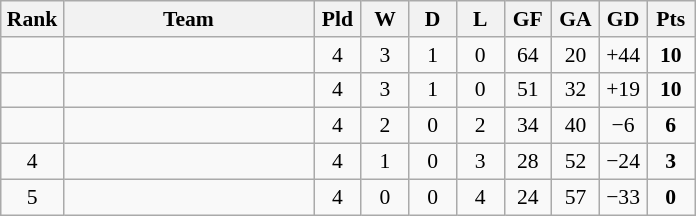<table class="wikitable" style="text-align: center; font-size:90% ">
<tr>
<th width=35>Rank</th>
<th width=160>Team</th>
<th width=25>Pld</th>
<th width=25>W</th>
<th width=25>D</th>
<th width=25>L</th>
<th width=25>GF</th>
<th width=25>GA</th>
<th width=25>GD</th>
<th width=25>Pts</th>
</tr>
<tr>
<td></td>
<td align=left></td>
<td>4</td>
<td>3</td>
<td>1</td>
<td>0</td>
<td>64</td>
<td>20</td>
<td>+44</td>
<td><strong>10</strong></td>
</tr>
<tr>
<td></td>
<td align=left></td>
<td>4</td>
<td>3</td>
<td>1</td>
<td>0</td>
<td>51</td>
<td>32</td>
<td>+19</td>
<td><strong>10</strong></td>
</tr>
<tr>
<td></td>
<td align=left></td>
<td>4</td>
<td>2</td>
<td>0</td>
<td>2</td>
<td>34</td>
<td>40</td>
<td>−6</td>
<td><strong>6</strong></td>
</tr>
<tr>
<td>4</td>
<td align=left></td>
<td>4</td>
<td>1</td>
<td>0</td>
<td>3</td>
<td>28</td>
<td>52</td>
<td>−24</td>
<td><strong>3</strong></td>
</tr>
<tr>
<td>5</td>
<td align=left></td>
<td>4</td>
<td>0</td>
<td>0</td>
<td>4</td>
<td>24</td>
<td>57</td>
<td>−33</td>
<td><strong>0</strong></td>
</tr>
</table>
